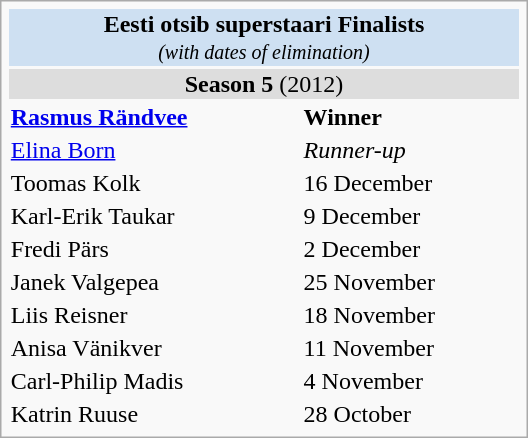<table class=infobox style=width:22em>
<tr>
<td colspan="2" style="background:#CEE0F2; text-align:center;"><strong>Eesti otsib superstaari Finalists</strong><br><small><em>(with dates of elimination)</em></small></td>
</tr>
<tr>
<td colspan="2" style="background:#dddddd; text-align:center;"><strong>Season 5</strong> (2012)</td>
</tr>
<tr>
<td><strong><a href='#'>Rasmus Rändvee</a></strong></td>
<td><strong>Winner</strong></td>
</tr>
<tr>
<td><a href='#'>Elina Born</a></td>
<td><em>Runner-up</em></td>
</tr>
<tr>
<td>Toomas Kolk</td>
<td>16 December</td>
</tr>
<tr>
<td>Karl-Erik Taukar</td>
<td>9 December</td>
</tr>
<tr>
<td>Fredi Pärs</td>
<td>2 December</td>
</tr>
<tr>
<td>Janek Valgepea</td>
<td>25 November</td>
</tr>
<tr>
<td>Liis Reisner</td>
<td>18 November</td>
</tr>
<tr>
<td>Anisa Vänikver</td>
<td>11 November</td>
</tr>
<tr>
<td>Carl-Philip Madis</td>
<td>4 November</td>
</tr>
<tr>
<td>Katrin Ruuse</td>
<td>28 October</td>
</tr>
</table>
